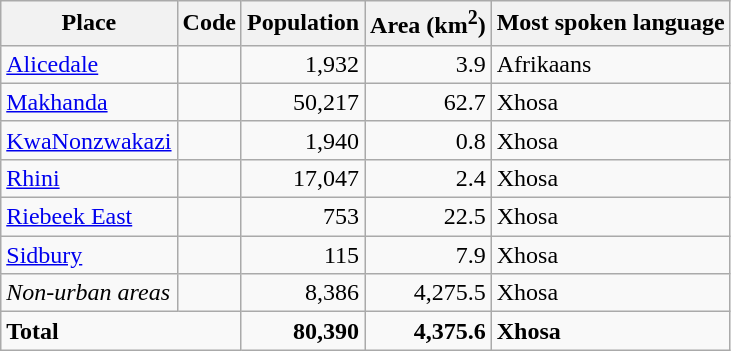<table class="wikitable sortable">
<tr>
<th>Place</th>
<th>Code</th>
<th>Population</th>
<th>Area (km<sup>2</sup>)</th>
<th>Most spoken language</th>
</tr>
<tr>
<td><a href='#'>Alicedale</a></td>
<td></td>
<td align=right>1,932</td>
<td align=right>3.9</td>
<td>Afrikaans</td>
</tr>
<tr>
<td><a href='#'>Makhanda</a></td>
<td></td>
<td align=right>50,217</td>
<td align=right>62.7</td>
<td>Xhosa</td>
</tr>
<tr>
<td><a href='#'>KwaNonzwakazi</a></td>
<td></td>
<td align=right>1,940</td>
<td align=right>0.8</td>
<td>Xhosa</td>
</tr>
<tr>
<td><a href='#'>Rhini</a></td>
<td></td>
<td align=right>17,047</td>
<td align=right>2.4</td>
<td>Xhosa</td>
</tr>
<tr>
<td><a href='#'>Riebeek East</a></td>
<td></td>
<td align=right>753</td>
<td align=right>22.5</td>
<td>Xhosa</td>
</tr>
<tr>
<td><a href='#'>Sidbury</a></td>
<td></td>
<td align=right>115</td>
<td align=right>7.9</td>
<td>Xhosa</td>
</tr>
<tr>
<td><em>Non-urban areas</em></td>
<td></td>
<td align=right>8,386</td>
<td align=right>4,275.5</td>
<td>Xhosa</td>
</tr>
<tr>
<td colspan=2><strong>Total</strong></td>
<td align=right><strong>80,390</strong></td>
<td align=right><strong>4,375.6</strong></td>
<td><strong>Xhosa</strong></td>
</tr>
</table>
